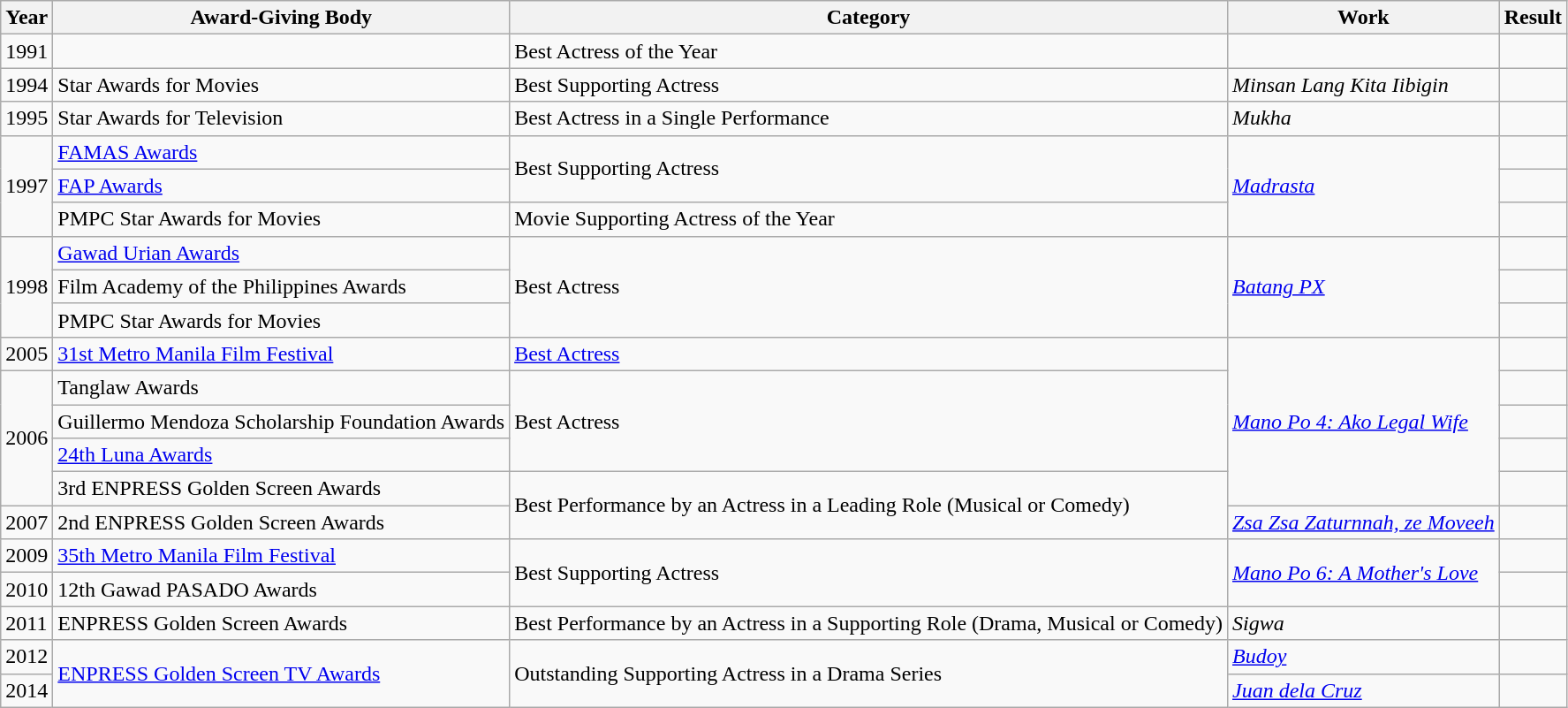<table class="wikitable sortable">
<tr>
<th>Year</th>
<th>Award-Giving Body</th>
<th>Category</th>
<th>Work</th>
<th>Result</th>
</tr>
<tr>
<td>1991</td>
<td></td>
<td>Best Actress of the Year</td>
<td></td>
<td></td>
</tr>
<tr>
<td>1994</td>
<td>Star Awards for Movies</td>
<td>Best Supporting Actress</td>
<td><em>Minsan Lang Kita Iibigin</em></td>
<td></td>
</tr>
<tr>
<td>1995</td>
<td>Star Awards for Television</td>
<td>Best Actress in a Single Performance</td>
<td><em>Mukha</em></td>
<td></td>
</tr>
<tr>
<td rowspan="3">1997</td>
<td><a href='#'>FAMAS Awards</a></td>
<td rowspan=2>Best Supporting Actress</td>
<td rowspan="3"><em><a href='#'>Madrasta</a></em></td>
<td></td>
</tr>
<tr>
<td><a href='#'>FAP Awards</a></td>
<td></td>
</tr>
<tr>
<td>PMPC Star Awards for Movies</td>
<td>Movie Supporting Actress of the Year</td>
<td></td>
</tr>
<tr>
<td rowspan="3">1998</td>
<td><a href='#'>Gawad Urian Awards</a></td>
<td rowspan=3>Best Actress</td>
<td rowspan="3"><em><a href='#'>Batang PX</a></em></td>
<td></td>
</tr>
<tr>
<td>Film Academy of the Philippines Awards</td>
<td></td>
</tr>
<tr>
<td>PMPC Star Awards for Movies</td>
<td></td>
</tr>
<tr>
<td>2005</td>
<td><a href='#'>31st Metro Manila Film Festival</a></td>
<td style="text-align:left;"><a href='#'>Best Actress</a></td>
<td rowspan="5"><em><a href='#'>Mano Po 4: Ako Legal Wife</a></em></td>
<td></td>
</tr>
<tr>
<td rowspan="4">2006</td>
<td>Tanglaw Awards</td>
<td rowspan=3>Best Actress</td>
<td></td>
</tr>
<tr>
<td>Guillermo Mendoza Scholarship Foundation Awards</td>
<td></td>
</tr>
<tr>
<td><a href='#'>24th Luna Awards</a></td>
<td></td>
</tr>
<tr>
<td>3rd ENPRESS Golden Screen Awards</td>
<td rowspan=2>Best Performance by an Actress in a Leading Role (Musical or Comedy)</td>
<td></td>
</tr>
<tr>
<td>2007</td>
<td>2nd ENPRESS Golden Screen Awards</td>
<td><em><a href='#'>Zsa Zsa Zaturnnah, ze Moveeh</a></em></td>
<td></td>
</tr>
<tr>
<td>2009</td>
<td><a href='#'>35th Metro Manila Film Festival</a></td>
<td rowspan=2>Best Supporting Actress</td>
<td rowspan="2"><em><a href='#'>Mano Po 6: A Mother's Love</a></em></td>
<td></td>
</tr>
<tr>
<td>2010</td>
<td>12th Gawad PASADO Awards</td>
<td></td>
</tr>
<tr>
<td>2011</td>
<td>ENPRESS Golden Screen Awards</td>
<td>Best Performance by an Actress in a Supporting Role (Drama, Musical or Comedy)</td>
<td><em>Sigwa</em></td>
<td></td>
</tr>
<tr>
<td>2012</td>
<td rowspan=2><a href='#'>ENPRESS Golden Screen TV Awards</a></td>
<td rowspan=2>Outstanding Supporting Actress in a Drama Series</td>
<td><em><a href='#'>Budoy</a></em></td>
<td></td>
</tr>
<tr>
<td>2014</td>
<td><em><a href='#'>Juan dela Cruz</a></em></td>
<td></td>
</tr>
</table>
